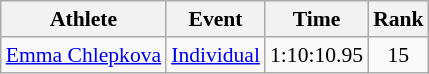<table class="wikitable" style="font-size:90%">
<tr>
<th>Athlete</th>
<th>Event</th>
<th>Time</th>
<th>Rank</th>
</tr>
<tr align=center>
<td align=left><a href='#'>Emma Chlepkova</a></td>
<td align=left><a href='#'>Individual</a></td>
<td>1:10:10.95</td>
<td>15</td>
</tr>
</table>
